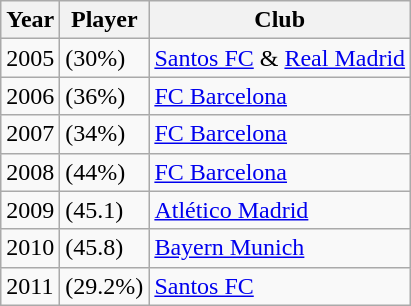<table class="wikitable">
<tr>
<th>Year</th>
<th>Player</th>
<th>Club</th>
</tr>
<tr>
<td>2005</td>
<td> (30%)</td>
<td> <a href='#'>Santos FC</a> &  <a href='#'>Real Madrid</a></td>
</tr>
<tr>
<td>2006</td>
<td> (36%)</td>
<td> <a href='#'>FC Barcelona</a></td>
</tr>
<tr>
<td>2007</td>
<td> (34%)</td>
<td> <a href='#'>FC Barcelona</a></td>
</tr>
<tr>
<td>2008</td>
<td> (44%)</td>
<td> <a href='#'>FC Barcelona</a></td>
</tr>
<tr>
<td>2009</td>
<td> (45.1)</td>
<td> <a href='#'>Atlético Madrid</a></td>
</tr>
<tr>
<td>2010</td>
<td> (45.8)</td>
<td> <a href='#'>Bayern Munich</a></td>
</tr>
<tr>
<td>2011</td>
<td> (29.2%)</td>
<td> <a href='#'>Santos FC</a></td>
</tr>
</table>
